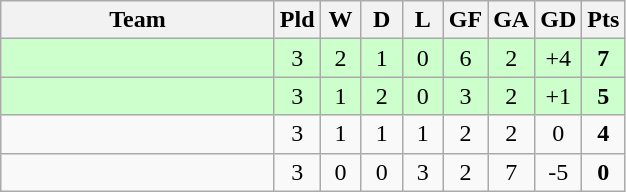<table class="wikitable" style="text-align: center;">
<tr>
<th width="175">Team</th>
<th width="20">Pld</th>
<th width="20">W</th>
<th width="20">D</th>
<th width="20">L</th>
<th width="20">GF</th>
<th width="20">GA</th>
<th width="20">GD</th>
<th width="20">Pts</th>
</tr>
<tr bgcolor=#ccffcc>
<td align=left></td>
<td>3</td>
<td>2</td>
<td>1</td>
<td>0</td>
<td>6</td>
<td>2</td>
<td>+4</td>
<td><strong>7</strong></td>
</tr>
<tr bgcolor=#ccffcc>
<td align=left></td>
<td>3</td>
<td>1</td>
<td>2</td>
<td>0</td>
<td>3</td>
<td>2</td>
<td>+1</td>
<td><strong>5</strong></td>
</tr>
<tr>
<td align=left></td>
<td>3</td>
<td>1</td>
<td>1</td>
<td>1</td>
<td>2</td>
<td>2</td>
<td>0</td>
<td><strong>4</strong></td>
</tr>
<tr>
<td align=left></td>
<td>3</td>
<td>0</td>
<td>0</td>
<td>3</td>
<td>2</td>
<td>7</td>
<td>-5</td>
<td><strong>0</strong></td>
</tr>
</table>
